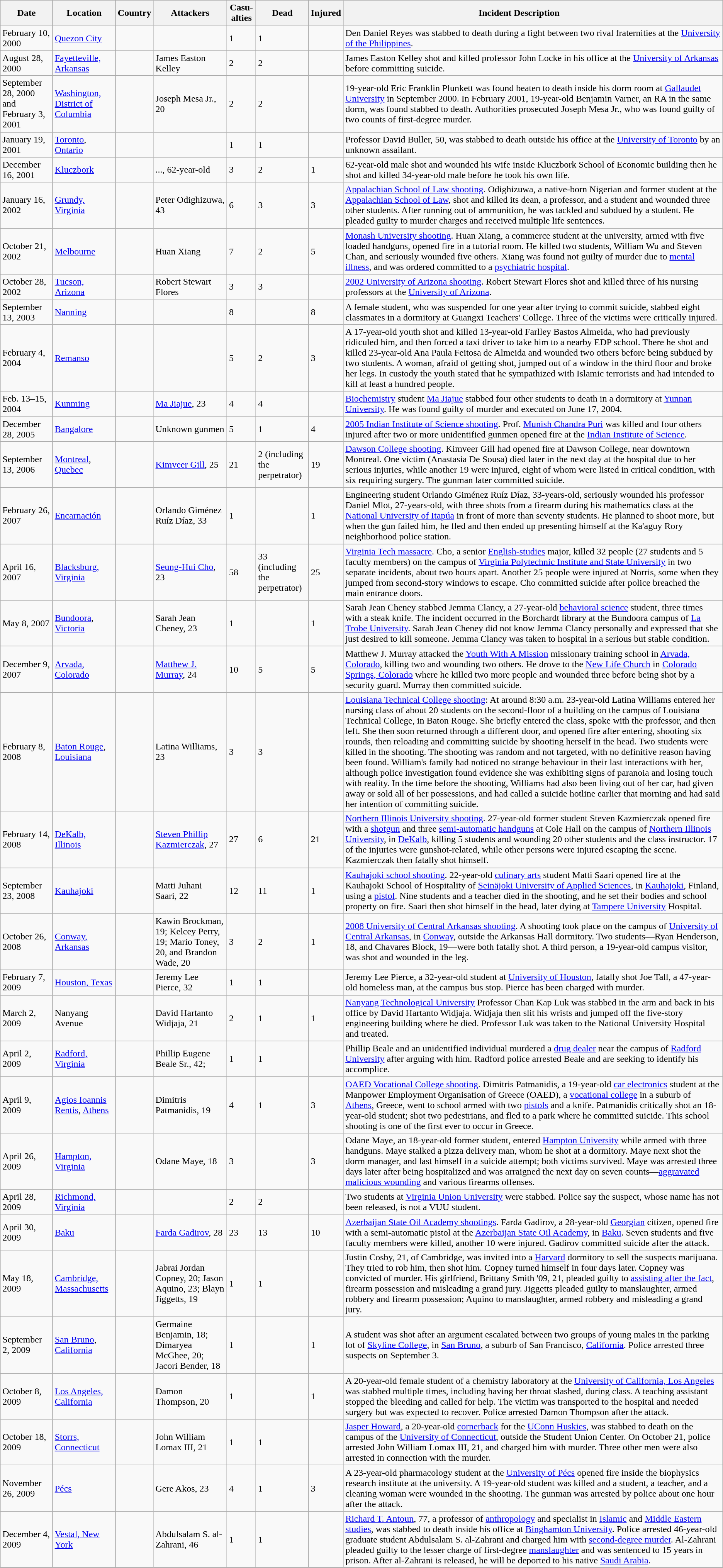<table class="wikitable sortable" style="font-size:100%;">
<tr>
<th>Date</th>
<th>Location</th>
<th>Country</th>
<th>Attackers</th>
<th data-sort-type="number">Casu- alties</th>
<th data-sort-type="number">Dead</th>
<th data-sort-type="number">Injured</th>
<th>Incident Description            </th>
</tr>
<tr>
<td>February 10, 2000</td>
<td><a href='#'>Quezon City</a></td>
<td></td>
<td></td>
<td>1</td>
<td>1</td>
<td></td>
<td>Den Daniel Reyes was stabbed to death during a fight between two rival fraternities at the <a href='#'>University of the Philippines</a>.</td>
</tr>
<tr>
<td>August 28, 2000</td>
<td><a href='#'>Fayetteville, Arkansas</a></td>
<td></td>
<td>James Easton Kelley</td>
<td>2</td>
<td>2</td>
<td></td>
<td>James Easton Kelley shot and killed professor John Locke in his office at the <a href='#'>University of Arkansas</a> before committing suicide.</td>
</tr>
<tr>
<td>September 28, 2000 and February 3, 2001</td>
<td><a href='#'>Washington, District of Columbia</a></td>
<td></td>
<td>Joseph Mesa Jr., 20</td>
<td>2</td>
<td>2</td>
<td></td>
<td>19-year-old Eric Franklin Plunkett was found beaten to death inside his dorm room at <a href='#'>Gallaudet University</a> in September 2000. In February 2001, 19-year-old Benjamin Varner, an RA in the same dorm, was found stabbed to death. Authorities prosecuted Joseph Mesa Jr., who was found guilty of two counts of first-degree murder.</td>
</tr>
<tr>
<td>January 19, 2001</td>
<td><a href='#'>Toronto</a>, <a href='#'>Ontario</a></td>
<td></td>
<td></td>
<td>1</td>
<td>1</td>
<td></td>
<td>Professor David Buller, 50, was stabbed to death outside his office at the <a href='#'>University of Toronto</a> by an unknown assailant.</td>
</tr>
<tr>
<td>December 16, 2001</td>
<td><a href='#'>Kluczbork</a></td>
<td></td>
<td>..., 62-year-old</td>
<td>3</td>
<td>2</td>
<td>1</td>
<td>62-year-old male shot and wounded his wife inside Kluczbork School of Economic building then he shot and killed 34-year-old male before he took his own life.</td>
</tr>
<tr>
<td>January 16, 2002</td>
<td><a href='#'>Grundy, Virginia</a></td>
<td></td>
<td>Peter Odighizuwa, 43</td>
<td>6</td>
<td>3</td>
<td>3</td>
<td><a href='#'>Appalachian School of Law shooting</a>. Odighizuwa, a native-born Nigerian and former student at the <a href='#'>Appalachian School of Law</a>, shot and killed its dean, a professor, and a student and wounded three other students. After running out of ammunition, he was tackled and subdued by a student. He pleaded guilty to murder charges and received multiple life sentences.</td>
</tr>
<tr>
<td>October 21, 2002</td>
<td><a href='#'>Melbourne</a></td>
<td></td>
<td>Huan Xiang</td>
<td>7</td>
<td>2</td>
<td>5</td>
<td><a href='#'>Monash University shooting</a>. Huan Xiang, a commerce student at the university, armed with five loaded handguns, opened fire in a tutorial room. He killed two students, William Wu and Steven Chan, and seriously wounded five others. Xiang was found not guilty of murder due to <a href='#'>mental illness</a>, and was ordered committed to a <a href='#'>psychiatric hospital</a>.</td>
</tr>
<tr>
<td>October 28, 2002</td>
<td><a href='#'>Tucson, Arizona</a></td>
<td></td>
<td>Robert Stewart Flores</td>
<td>3</td>
<td>3</td>
<td></td>
<td><a href='#'>2002 University of Arizona shooting</a>. Robert Stewart Flores shot and killed three of his nursing professors at the <a href='#'>University of Arizona</a>.</td>
</tr>
<tr>
<td>September 13, 2003</td>
<td><a href='#'>Nanning</a></td>
<td></td>
<td></td>
<td>8</td>
<td></td>
<td>8</td>
<td>A female student, who was suspended for one year after trying to commit suicide, stabbed eight classmates in a dormitory at Guangxi Teachers' College. Three of the victims were critically injured.</td>
</tr>
<tr>
<td>February 4, 2004</td>
<td><a href='#'>Remanso</a></td>
<td></td>
<td></td>
<td>5</td>
<td>2</td>
<td>3</td>
<td>A 17-year-old youth shot and killed 13-year-old Farlley Bastos Almeida, who had previously ridiculed him, and then forced a taxi driver to take him to a nearby EDP school. There he shot and killed 23-year-old Ana Paula Feitosa de Almeida and wounded two others before being subdued by two students. A woman, afraid of getting shot, jumped out of a window in the third floor and broke her legs. In custody the youth stated that he sympathized with Islamic terrorists and had intended to kill at least a hundred people.</td>
</tr>
<tr>
<td>Feb. 13–15, 2004</td>
<td><a href='#'>Kunming</a></td>
<td></td>
<td><a href='#'>Ma Jiajue</a>, 23</td>
<td>4</td>
<td>4</td>
<td></td>
<td><a href='#'>Biochemistry</a> student <a href='#'>Ma Jiajue</a> stabbed four other students to death in a dormitory at <a href='#'>Yunnan University</a>. He was found guilty of murder and executed on June 17, 2004.</td>
</tr>
<tr>
<td>December 28, 2005</td>
<td><a href='#'>Bangalore</a></td>
<td></td>
<td>Unknown gunmen</td>
<td>5</td>
<td>1</td>
<td>4</td>
<td><a href='#'>2005 Indian Institute of Science shooting</a>. Prof. <a href='#'>Munish Chandra Puri</a> was killed and four others injured after two or more unidentified gunmen opened fire at the <a href='#'>Indian Institute of Science</a>.</td>
</tr>
<tr>
<td>September 13, 2006</td>
<td><a href='#'>Montreal</a>, <a href='#'>Quebec</a></td>
<td></td>
<td><a href='#'>Kimveer Gill</a>, 25</td>
<td>21</td>
<td>2 (including the perpetrator)</td>
<td>19</td>
<td><a href='#'>Dawson College shooting</a>. Kimveer Gill had opened fire at Dawson College, near downtown Montreal. One victim (Anastasia De Sousa) died later in the next day at the hospital due to her serious injuries, while another 19 were injured, eight of whom were listed in critical condition, with six requiring surgery. The gunman later committed suicide.</td>
</tr>
<tr>
<td>February 26, 2007</td>
<td><a href='#'>Encarnación</a></td>
<td></td>
<td>Orlando Giménez Ruíz Díaz, 33</td>
<td>1</td>
<td></td>
<td>1</td>
<td>Engineering student Orlando Giménez Ruíz Díaz, 33-years-old, seriously wounded his professor Daniel Mlot, 27-years-old, with three shots from a firearm during his mathematics class at the <a href='#'>National University of Itapúa</a> in front of more than seventy students. He planned to shoot more, but when the gun failed him, he fled and then ended up presenting himself at the Ka'aguy Rory neighborhood police station.</td>
</tr>
<tr>
<td>April 16, 2007</td>
<td><a href='#'>Blacksburg, Virginia</a></td>
<td></td>
<td><a href='#'>Seung-Hui Cho</a>, 23</td>
<td>58</td>
<td>33 (including the perpetrator)</td>
<td>25</td>
<td><a href='#'>Virginia Tech massacre</a>. Cho, a senior <a href='#'>English-studies</a> major, killed 32 people (27 students and 5 faculty members) on the campus of <a href='#'>Virginia Polytechnic Institute and State University</a> in two separate incidents, about two hours apart. Another 25 people were injured at Norris, some when they jumped from second-story windows to escape. Cho committed suicide after police breached the main entrance doors.</td>
</tr>
<tr>
<td>May 8, 2007</td>
<td><a href='#'>Bundoora</a>, <a href='#'>Victoria</a></td>
<td></td>
<td>Sarah Jean Cheney, 23</td>
<td>1</td>
<td></td>
<td>1</td>
<td>Sarah Jean Cheney stabbed Jemma Clancy, a 27-year-old <a href='#'>behavioral science</a> student, three times with a steak knife. The incident occurred in the Borchardt library at the Bundoora campus of <a href='#'>La Trobe University</a>. Sarah Jean Cheney did not know Jemma Clancy personally and expressed that she just desired to kill someone. Jemma Clancy was taken to hospital in a serious but stable condition.</td>
</tr>
<tr>
<td>December 9, 2007</td>
<td><a href='#'>Arvada, Colorado</a></td>
<td></td>
<td><a href='#'>Matthew J. Murray</a>, 24</td>
<td>10</td>
<td>5</td>
<td>5</td>
<td>Matthew J. Murray attacked the <a href='#'>Youth With A Mission</a> missionary training school in <a href='#'>Arvada, Colorado</a>, killing two and wounding two others. He drove to the <a href='#'>New Life Church</a> in <a href='#'>Colorado Springs, Colorado</a> where he killed two more people and wounded three before being shot by a security guard. Murray then committed suicide.</td>
</tr>
<tr>
<td>February 8, 2008</td>
<td><a href='#'>Baton Rouge</a>, <a href='#'>Louisiana</a></td>
<td></td>
<td>Latina Williams, 23</td>
<td>3</td>
<td>3</td>
<td></td>
<td><a href='#'> Louisiana Technical College shooting</a>: At around 8:30 a.m. 23-year-old Latina Williams entered her nursing class of about 20 students on the second-floor of a building on the campus of Louisiana Technical College, in Baton Rouge. She briefly entered the class, spoke with the professor, and then left. She then soon returned through a different door, and opened fire after entering, shooting six rounds, then reloading and committing suicide by shooting herself in the head. Two students were killed in the shooting. The shooting was random and not targeted, with no definitive reason having been found. William's family had noticed no strange behaviour in their last interactions with her, although police investigation found evidence she was exhibiting signs of paranoia and losing touch with reality. In the time before the shooting, Williams had also been living out of her car, had given away or sold all of her possessions, and had called a suicide hotline earlier that morning and had said her intention of committing suicide.</td>
</tr>
<tr>
<td>February 14, 2008</td>
<td><a href='#'>DeKalb, Illinois</a></td>
<td></td>
<td><a href='#'>Steven Phillip Kazmierczak</a>, 27</td>
<td>27</td>
<td>6</td>
<td>21</td>
<td><a href='#'>Northern Illinois University shooting</a>. 27-year-old former student Steven Kazmierczak opened fire with a <a href='#'>shotgun</a> and three <a href='#'>semi-automatic handguns</a> at Cole Hall on the campus of <a href='#'>Northern Illinois University</a>, in <a href='#'>DeKalb</a>, killing 5 students and wounding 20 other students and the class instructor. 17 of the injuries were gunshot-related, while other persons were injured escaping the scene. Kazmierczak then fatally shot himself.</td>
</tr>
<tr>
<td>September 23, 2008</td>
<td><a href='#'>Kauhajoki</a></td>
<td></td>
<td>Matti Juhani Saari, 22</td>
<td>12</td>
<td>11</td>
<td>1</td>
<td><a href='#'>Kauhajoki school shooting</a>. 22-year-old <a href='#'>culinary arts</a> student Matti Saari opened fire at the Kauhajoki School of Hospitality of <a href='#'>Seinäjoki University of Applied Sciences</a>, in <a href='#'>Kauhajoki</a>, Finland, using a <a href='#'>pistol</a>. Nine students and a teacher died in the shooting, and he set their bodies and school property on fire. Saari then shot himself in the head, later dying at <a href='#'>Tampere University</a> Hospital.</td>
</tr>
<tr>
<td>October 26, 2008</td>
<td><a href='#'>Conway, Arkansas</a></td>
<td></td>
<td>Kawin Brockman, 19; Kelcey Perry, 19; Mario Toney, 20, and Brandon Wade, 20</td>
<td>3</td>
<td>2</td>
<td>1</td>
<td><a href='#'>2008 University of Central Arkansas shooting</a>. A shooting took place on the campus of <a href='#'>University of Central Arkansas</a>, in <a href='#'>Conway</a>, outside the Arkansas Hall dormitory. Two students—Ryan Henderson, 18, and Chavares Block, 19—were both fatally shot. A third person, a 19-year-old campus visitor, was shot and wounded in the leg.</td>
</tr>
<tr>
<td>February 7, 2009</td>
<td><a href='#'>Houston, Texas</a></td>
<td></td>
<td>Jeremy Lee Pierce, 32</td>
<td>1</td>
<td>1</td>
<td></td>
<td>Jeremy Lee Pierce, a 32-year-old student at <a href='#'>University of Houston</a>, fatally shot Joe Tall, a 47-year-old homeless man, at the campus bus stop. Pierce has been charged with murder.</td>
</tr>
<tr>
<td>March 2, 2009</td>
<td>Nanyang Avenue</td>
<td></td>
<td>David Hartanto Widjaja, 21</td>
<td>2</td>
<td>1</td>
<td>1</td>
<td><a href='#'>Nanyang Technological University</a> Professor Chan Kap Luk was stabbed in the arm and back in his office by David Hartanto Widjaja. Widjaja then slit his wrists and jumped off the five-story engineering building where he died. Professor Luk was taken to the National University Hospital and treated.</td>
</tr>
<tr>
<td>April 2, 2009</td>
<td><a href='#'>Radford, Virginia</a></td>
<td></td>
<td>Phillip Eugene Beale Sr., 42;</td>
<td>1</td>
<td>1</td>
<td></td>
<td>Phillip Beale and an unidentified individual murdered a <a href='#'>drug dealer</a> near the campus of <a href='#'>Radford University</a> after arguing with him. Radford police arrested Beale and are seeking to identify his accomplice.</td>
</tr>
<tr>
<td>April 9, 2009</td>
<td><a href='#'>Agios Ioannis Rentis</a>, <a href='#'>Athens</a></td>
<td></td>
<td>Dimitris Patmanidis, 19</td>
<td>4</td>
<td>1</td>
<td>3</td>
<td><a href='#'>OAED Vocational College shooting</a>. Dimitris Patmanidis, a 19-year-old <a href='#'>car electronics</a> student at the Manpower Employment Organisation of Greece (OAED), a <a href='#'>vocational college</a> in a suburb of <a href='#'>Athens</a>, Greece, went to school armed with two <a href='#'>pistols</a> and a knife. Patmanidis critically shot an 18-year-old student; shot two pedestrians, and fled to a park where he committed suicide. This school shooting is one of the first ever to occur in Greece.</td>
</tr>
<tr>
<td>April 26, 2009</td>
<td><a href='#'>Hampton, Virginia</a></td>
<td></td>
<td>Odane Maye, 18</td>
<td>3</td>
<td></td>
<td>3</td>
<td>Odane Maye, an 18-year-old former student, entered <a href='#'>Hampton University</a> while armed with three handguns. Maye stalked a pizza delivery man, whom he shot at a dormitory. Maye next shot the dorm manager, and last himself in a suicide attempt; both victims survived. Maye was arrested three days later after being hospitalized and was arraigned the next day on seven counts—<a href='#'>aggravated malicious wounding</a> and various firearms offenses.</td>
</tr>
<tr>
<td>April 28, 2009</td>
<td><a href='#'>Richmond, Virginia</a></td>
<td></td>
<td></td>
<td>2</td>
<td>2</td>
<td></td>
<td>Two students at <a href='#'>Virginia Union University</a> were stabbed. Police say the suspect, whose name has not been released, is not a VUU student.</td>
</tr>
<tr>
<td>April 30, 2009</td>
<td><a href='#'>Baku</a></td>
<td></td>
<td><a href='#'>Farda Gadirov</a>, 28</td>
<td>23</td>
<td>13</td>
<td>10</td>
<td><a href='#'>Azerbaijan State Oil Academy shootings</a>. Farda Gadirov, a 28-year-old <a href='#'>Georgian</a> citizen, opened fire with a semi-automatic pistol at the <a href='#'>Azerbaijan State Oil Academy</a>, in <a href='#'>Baku</a>. Seven students and five faculty members were killed, another 10 were injured. Gadirov committed suicide after the attack.</td>
</tr>
<tr>
<td>May 18, 2009</td>
<td><a href='#'>Cambridge, Massachusetts</a></td>
<td></td>
<td>Jabrai Jordan Copney, 20; Jason Aquino, 23; Blayn Jiggetts, 19</td>
<td>1</td>
<td>1</td>
<td></td>
<td id="Harvard2009">Justin Cosby, 21, of Cambridge, was invited into a <a href='#'>Harvard</a> dormitory to sell the suspects marijuana. They tried to rob him, then shot him. Copney turned himself in four days later. Copney was convicted of murder. His girlfriend, Brittany Smith '09, 21, pleaded guilty to <a href='#'>assisting after the fact</a>, firearm possession and misleading a grand jury. Jiggetts pleaded guilty to manslaughter, armed robbery and firearm possession; Aquino to manslaughter, armed robbery and misleading a grand jury.</td>
</tr>
<tr>
<td>September 2, 2009</td>
<td><a href='#'>San Bruno</a>, <a href='#'>California</a></td>
<td></td>
<td>Germaine Benjamin, 18;<br>Dimaryea McGhee, 20;<br>Jacori Bender, 18</td>
<td>1</td>
<td></td>
<td>1</td>
<td>A student was shot after an argument escalated between two groups of young males in the parking lot of <a href='#'>Skyline College</a>, in <a href='#'>San Bruno</a>, a suburb of San Francisco, <a href='#'>California</a>. Police arrested three suspects on September 3.</td>
</tr>
<tr>
<td>October 8, 2009</td>
<td><a href='#'>Los Angeles, California</a></td>
<td></td>
<td>Damon Thompson, 20</td>
<td>1</td>
<td></td>
<td>1</td>
<td>A 20-year-old female student of a chemistry laboratory at the <a href='#'>University of California, Los Angeles</a> was stabbed multiple times, including having her throat slashed, during class. A teaching assistant stopped the bleeding and called for help. The victim was transported to the hospital and needed surgery but was expected to recover. Police arrested Damon Thompson after the attack.</td>
</tr>
<tr>
<td>October 18, 2009</td>
<td><a href='#'>Storrs, Connecticut</a></td>
<td></td>
<td>John William Lomax III, 21</td>
<td>1</td>
<td>1</td>
<td></td>
<td><a href='#'>Jasper Howard</a>, a 20-year-old <a href='#'>cornerback</a> for the <a href='#'>UConn Huskies</a>, was stabbed to death on the campus of the <a href='#'>University of Connecticut</a>, outside the Student Union Center. On October 21, police arrested John William Lomax III, 21, and charged him with murder. Three other men were also arrested in connection with the murder.</td>
</tr>
<tr>
<td>November 26, 2009</td>
<td><a href='#'>Pécs</a></td>
<td></td>
<td>Gere Akos, 23</td>
<td>4</td>
<td>1</td>
<td>3</td>
<td>A 23-year-old pharmacology student at the <a href='#'>University of Pécs</a> opened fire inside the biophysics research institute at the university. A 19-year-old student was killed and a student, a teacher, and a cleaning woman were wounded in the shooting. The gunman was arrested by police about one hour after the attack.</td>
</tr>
<tr>
<td>December 4, 2009</td>
<td><a href='#'>Vestal, New York</a></td>
<td></td>
<td>Abdulsalam S. al-Zahrani, 46</td>
<td>1</td>
<td>1</td>
<td></td>
<td><a href='#'>Richard T. Antoun</a>, 77, a professor of <a href='#'>anthropology</a> and specialist in <a href='#'>Islamic</a> and <a href='#'>Middle Eastern studies</a>, was stabbed to death inside his office at <a href='#'>Binghamton University</a>. Police arrested 46-year-old graduate student Abdulsalam S. al-Zahrani and charged him with <a href='#'>second-degree murder</a>. Al-Zahrani pleaded guilty to the lesser charge of first-degree <a href='#'>manslaughter</a> and was sentenced to 15 years in prison. After al-Zahrani is released, he will be deported to his native <a href='#'>Saudi Arabia</a>.</td>
</tr>
</table>
